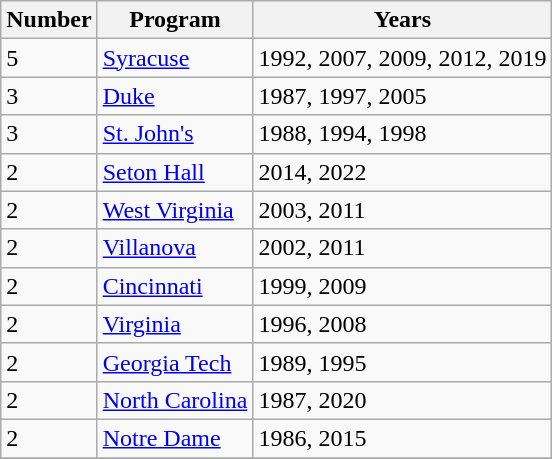<table class="wikitable sortable">
<tr>
<th>Number</th>
<th>Program</th>
<th>Years</th>
</tr>
<tr>
<td>5</td>
<td><a href='#'>Syracuse</a></td>
<td>1992, 2007, 2009, 2012, 2019</td>
</tr>
<tr>
<td>3</td>
<td><a href='#'>Duke</a></td>
<td>1987, 1997, 2005</td>
</tr>
<tr>
<td>3</td>
<td><a href='#'>St. John's</a></td>
<td>1988, 1994, 1998</td>
</tr>
<tr>
<td>2</td>
<td><a href='#'>Seton Hall</a></td>
<td>2014, 2022</td>
</tr>
<tr>
<td>2</td>
<td><a href='#'>West Virginia</a></td>
<td>2003, 2011</td>
</tr>
<tr>
<td>2</td>
<td><a href='#'>Villanova</a></td>
<td>2002, 2011</td>
</tr>
<tr>
<td>2</td>
<td><a href='#'>Cincinnati</a></td>
<td>1999, 2009</td>
</tr>
<tr>
<td>2</td>
<td><a href='#'>Virginia</a></td>
<td>1996, 2008</td>
</tr>
<tr>
<td>2</td>
<td><a href='#'>Georgia Tech</a></td>
<td>1989, 1995</td>
</tr>
<tr>
<td>2</td>
<td><a href='#'>North Carolina</a></td>
<td>1987, 2020</td>
</tr>
<tr>
<td>2</td>
<td><a href='#'>Notre Dame</a></td>
<td>1986, 2015</td>
</tr>
<tr>
</tr>
</table>
